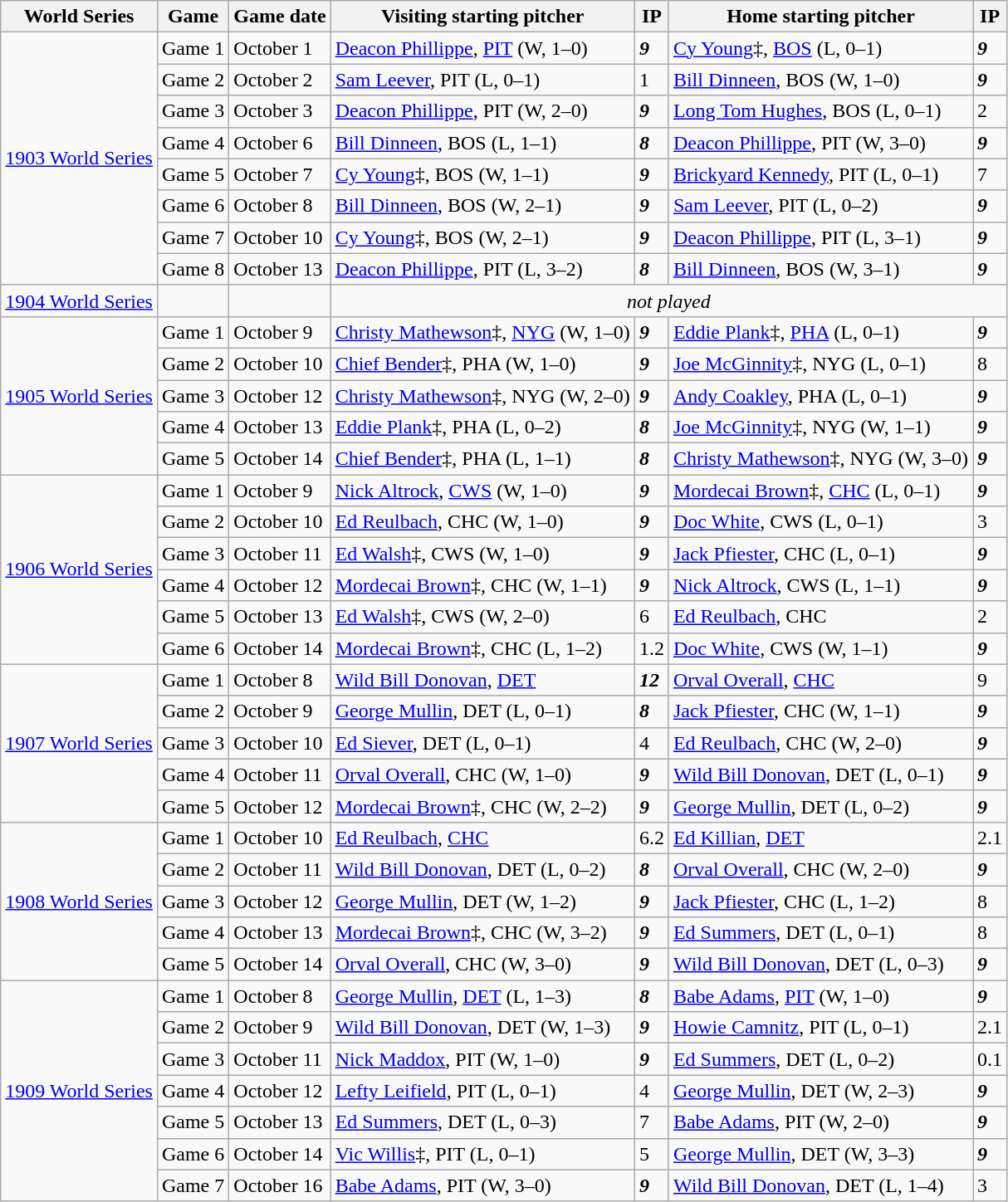<table class="wikitable">
<tr>
<th>World Series</th>
<th>Game</th>
<th>Game date</th>
<th>Visiting starting pitcher</th>
<th>IP</th>
<th>Home starting pitcher</th>
<th>IP</th>
</tr>
<tr>
<td rowspan=8><a href='#'>1903 World Series</a></td>
<td>Game 1</td>
<td>October 1</td>
<td><a href='#'>Deacon Phillippe</a>, <a href='#'>PIT</a> (W, 1–0)</td>
<td><strong><em>9</em></strong></td>
<td><a href='#'>Cy Young</a>‡, <a href='#'>BOS</a> (L, 0–1)</td>
<td><strong><em>9</em></strong></td>
</tr>
<tr>
<td>Game 2</td>
<td>October 2</td>
<td><a href='#'>Sam Leever</a>, PIT (L, 0–1)</td>
<td>1</td>
<td><a href='#'>Bill Dinneen</a>, BOS (W, 1–0)</td>
<td><strong><em>9</em></strong></td>
</tr>
<tr>
<td>Game 3</td>
<td>October 3</td>
<td><a href='#'>Deacon Phillippe</a>, PIT (W, 2–0)</td>
<td><strong><em>9</em></strong></td>
<td><a href='#'>Long Tom Hughes</a>, BOS (L, 0–1)</td>
<td>2</td>
</tr>
<tr>
<td>Game 4</td>
<td>October 6</td>
<td><a href='#'>Bill Dinneen</a>, BOS (L, 1–1)</td>
<td><strong><em>8</em></strong></td>
<td><a href='#'>Deacon Phillippe</a>, PIT (W, 3–0)</td>
<td><strong><em>9</em></strong></td>
</tr>
<tr>
<td>Game 5</td>
<td>October 7</td>
<td><a href='#'>Cy Young</a>‡, BOS (W, 1–1)</td>
<td><strong><em>9</em></strong></td>
<td><a href='#'>Brickyard Kennedy</a>, PIT (L, 0–1)</td>
<td>7</td>
</tr>
<tr>
<td>Game 6</td>
<td>October 8</td>
<td><a href='#'>Bill Dinneen</a>, BOS (W, 2–1)</td>
<td><strong><em>9</em></strong></td>
<td><a href='#'>Sam Leever</a>, PIT (L, 0–2)</td>
<td><strong><em>9</em></strong></td>
</tr>
<tr>
<td>Game 7</td>
<td>October 10</td>
<td><a href='#'>Cy Young</a>‡, BOS (W, 2–1)</td>
<td><strong><em>9</em></strong></td>
<td><a href='#'>Deacon Phillippe</a>, PIT (L, 3–1)</td>
<td><strong><em>9</em></strong></td>
</tr>
<tr>
<td>Game 8</td>
<td>October 13</td>
<td><a href='#'>Deacon Phillippe</a>, PIT (L, 3–2)</td>
<td><strong><em>8</em></strong></td>
<td><a href='#'>Bill Dinneen</a>, BOS (W, 3–1)</td>
<td><strong><em>9</em></strong></td>
</tr>
<tr>
<td><a href='#'>1904 World Series</a></td>
<td></td>
<td></td>
<td colspan=4 align=center><em>not played</em></td>
</tr>
<tr>
<td rowspan=5><a href='#'>1905 World Series</a></td>
<td>Game 1</td>
<td>October 9</td>
<td><a href='#'>Christy Mathewson</a>‡, <a href='#'>NYG</a> (W, 1–0)</td>
<td><strong><em>9</em></strong></td>
<td><a href='#'>Eddie Plank</a>‡, <a href='#'>PHA</a> (L, 0–1)</td>
<td><strong><em>9</em></strong></td>
</tr>
<tr>
<td>Game 2</td>
<td>October 10</td>
<td><a href='#'>Chief Bender</a>‡, PHA (W, 1–0)</td>
<td><strong><em>9</em></strong></td>
<td><a href='#'>Joe McGinnity</a>‡, NYG (L, 0–1)</td>
<td>8</td>
</tr>
<tr>
<td>Game 3</td>
<td>October 12</td>
<td><a href='#'>Christy Mathewson</a>‡, NYG (W, 2–0)</td>
<td><strong><em>9</em></strong></td>
<td><a href='#'>Andy Coakley</a>, PHA (L, 0–1)</td>
<td><strong><em>9</em></strong></td>
</tr>
<tr>
<td>Game 4</td>
<td>October 13</td>
<td><a href='#'>Eddie Plank</a>‡, PHA (L, 0–2)</td>
<td><strong><em>8</em></strong></td>
<td><a href='#'>Joe McGinnity</a>‡, NYG (W, 1–1)</td>
<td><strong><em>9</em></strong></td>
</tr>
<tr>
<td>Game 5</td>
<td>October 14</td>
<td><a href='#'>Chief Bender</a>‡, PHA (L, 1–1)</td>
<td><strong><em>8</em></strong></td>
<td><a href='#'>Christy Mathewson</a>‡, NYG (W, 3–0)</td>
<td><strong><em>9</em></strong></td>
</tr>
<tr>
<td rowspan=6><a href='#'>1906 World Series</a></td>
<td>Game 1</td>
<td>October 9</td>
<td><a href='#'>Nick Altrock</a>, <a href='#'>CWS</a> (W, 1–0)</td>
<td><strong><em>9</em></strong></td>
<td><a href='#'>Mordecai Brown</a>‡, <a href='#'>CHC</a> (L, 0–1)</td>
<td><strong><em>9</em></strong></td>
</tr>
<tr>
<td>Game 2</td>
<td>October 10</td>
<td><a href='#'>Ed Reulbach</a>, CHC (W, 1–0)</td>
<td><strong><em>9</em></strong></td>
<td><a href='#'>Doc White</a>, CWS (L, 0–1)</td>
<td>3</td>
</tr>
<tr>
<td>Game 3</td>
<td>October 11</td>
<td><a href='#'>Ed Walsh</a>‡, CWS (W, 1–0)</td>
<td><strong><em>9</em></strong></td>
<td><a href='#'>Jack Pfiester</a>, CHC (L, 0–1)</td>
<td><strong><em>9</em></strong></td>
</tr>
<tr>
<td>Game 4</td>
<td>October 12</td>
<td><a href='#'>Mordecai Brown</a>‡, CHC (W, 1–1)</td>
<td><strong><em>9</em></strong></td>
<td><a href='#'>Nick Altrock</a>, CWS (L, 1–1)</td>
<td><strong><em>9</em></strong></td>
</tr>
<tr>
<td>Game 5</td>
<td>October 13</td>
<td><a href='#'>Ed Walsh</a>‡, CWS (W, 2–0)</td>
<td>6</td>
<td><a href='#'>Ed Reulbach</a>, CHC</td>
<td>2</td>
</tr>
<tr>
<td>Game 6</td>
<td>October 14</td>
<td><a href='#'>Mordecai Brown</a>‡, CHC (L, 1–2)</td>
<td>1.2</td>
<td><a href='#'>Doc White</a>, CWS (W, 1–1)</td>
<td><strong><em>9</em></strong></td>
</tr>
<tr>
<td rowspan=5><a href='#'>1907 World Series</a></td>
<td>Game 1</td>
<td>October 8</td>
<td><a href='#'>Wild Bill Donovan</a>, <a href='#'>DET</a></td>
<td><strong><em>12</em></strong></td>
<td><a href='#'>Orval Overall</a>, <a href='#'>CHC</a></td>
<td>9</td>
</tr>
<tr>
<td>Game 2</td>
<td>October 9</td>
<td><a href='#'>George Mullin</a>, DET (L, 0–1)</td>
<td><strong><em>8</em></strong></td>
<td><a href='#'>Jack Pfiester</a>, CHC (W, 1–1)</td>
<td><strong><em>9</em></strong></td>
</tr>
<tr>
<td>Game 3</td>
<td>October 10</td>
<td><a href='#'>Ed Siever</a>, DET (L, 0–1)</td>
<td>4</td>
<td><a href='#'>Ed Reulbach</a>, CHC (W, 2–0)</td>
<td><strong><em>9</em></strong></td>
</tr>
<tr>
<td>Game 4</td>
<td>October 11</td>
<td><a href='#'>Orval Overall</a>, CHC (W, 1–0)</td>
<td><strong><em>9</em></strong></td>
<td><a href='#'>Wild Bill Donovan</a>, DET (L, 0–1)</td>
<td><strong><em>9</em></strong></td>
</tr>
<tr>
<td>Game 5</td>
<td>October 12</td>
<td><a href='#'>Mordecai Brown</a>‡, CHC (W, 2–2)</td>
<td><strong><em>9</em></strong></td>
<td><a href='#'>George Mullin</a>, DET (L, 0–2)</td>
<td><strong><em>9</em></strong></td>
</tr>
<tr>
<td rowspan=5><a href='#'>1908 World Series</a></td>
<td>Game 1</td>
<td>October 10</td>
<td><a href='#'>Ed Reulbach</a>, <a href='#'>CHC</a></td>
<td>6.2</td>
<td><a href='#'>Ed Killian</a>, <a href='#'>DET</a></td>
<td>2.1</td>
</tr>
<tr>
<td>Game 2</td>
<td>October 11</td>
<td><a href='#'>Wild Bill Donovan</a>, DET (L, 0–2)</td>
<td><strong><em>8</em></strong></td>
<td><a href='#'>Orval Overall</a>, CHC (W, 2–0)</td>
<td><strong><em>9</em></strong></td>
</tr>
<tr>
<td>Game 3</td>
<td>October 12</td>
<td><a href='#'>George Mullin</a>, DET (W, 1–2)</td>
<td><strong><em>9</em></strong></td>
<td><a href='#'>Jack Pfiester</a>, CHC (L, 1–2)</td>
<td>8</td>
</tr>
<tr>
<td>Game 4</td>
<td>October 13</td>
<td><a href='#'>Mordecai Brown</a>‡, CHC (W, 3–2)</td>
<td><strong><em>9</em></strong></td>
<td><a href='#'>Ed Summers</a>, DET (L, 0–1)</td>
<td>8</td>
</tr>
<tr>
<td>Game 5</td>
<td>October 14</td>
<td><a href='#'>Orval Overall</a>, CHC (W, 3–0)</td>
<td><strong><em>9</em></strong></td>
<td><a href='#'>Wild Bill Donovan</a>, DET (L, 0–3)</td>
<td><strong><em>9</em></strong></td>
</tr>
<tr>
<td rowspan=7><a href='#'>1909 World Series</a></td>
<td>Game 1</td>
<td>October 8</td>
<td><a href='#'>George Mullin</a>, <a href='#'>DET</a> (L, 1–3)</td>
<td><strong><em>8</em></strong></td>
<td><a href='#'>Babe Adams</a>, <a href='#'>PIT</a> (W, 1–0)</td>
<td><strong><em>9</em></strong></td>
</tr>
<tr>
<td>Game 2</td>
<td>October 9</td>
<td><a href='#'>Wild Bill Donovan</a>, DET (W, 1–3)</td>
<td><strong><em>9</em></strong></td>
<td><a href='#'>Howie Camnitz</a>, PIT (L, 0–1)</td>
<td>2.1</td>
</tr>
<tr>
<td>Game 3</td>
<td>October 11</td>
<td><a href='#'>Nick Maddox</a>, PIT (W, 1–0)</td>
<td><strong><em>9</em></strong></td>
<td><a href='#'>Ed Summers</a>, DET (L, 0–2)</td>
<td>0.1</td>
</tr>
<tr>
<td>Game 4</td>
<td>October 12</td>
<td><a href='#'>Lefty Leifield</a>, PIT (L, 0–1)</td>
<td>4</td>
<td><a href='#'>George Mullin</a>, DET (W, 2–3)</td>
<td><strong><em>9</em></strong></td>
</tr>
<tr>
<td>Game 5</td>
<td>October 13</td>
<td><a href='#'>Ed Summers</a>, DET (L, 0–3)</td>
<td>7</td>
<td><a href='#'>Babe Adams</a>, PIT (W, 2–0)</td>
<td><strong><em>9</em></strong></td>
</tr>
<tr>
<td>Game 6</td>
<td>October 14</td>
<td><a href='#'>Vic Willis</a>‡, PIT (L, 0–1)</td>
<td>5</td>
<td><a href='#'>George Mullin</a>, DET (W, 3–3)</td>
<td><strong><em>9</em></strong></td>
</tr>
<tr>
<td>Game 7</td>
<td>October 16</td>
<td><a href='#'>Babe Adams</a>, PIT (W, 3–0)</td>
<td><strong><em>9</em></strong></td>
<td><a href='#'>Wild Bill Donovan</a>, DET (L, 1–4)</td>
<td>3</td>
</tr>
</table>
